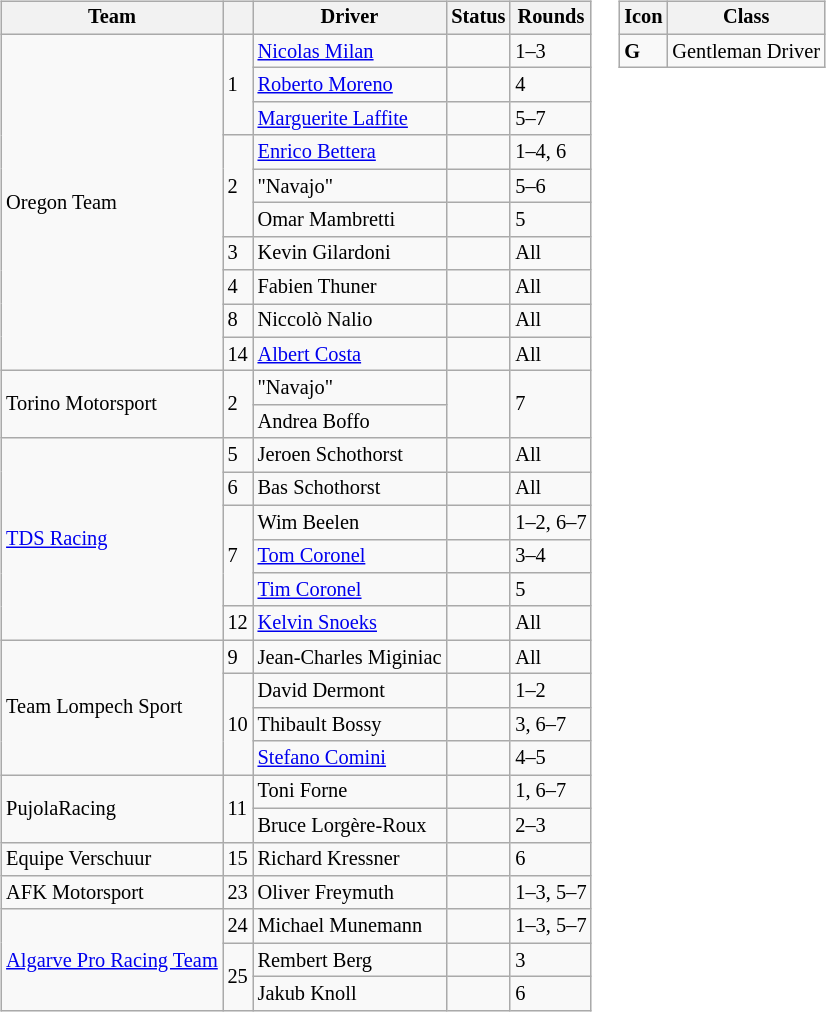<table>
<tr>
<td><br><table class="wikitable" style="font-size: 85%;">
<tr>
<th>Team</th>
<th></th>
<th>Driver</th>
<th>Status</th>
<th>Rounds</th>
</tr>
<tr>
<td rowspan=10> Oregon Team</td>
<td rowspan=3>1</td>
<td> <a href='#'>Nicolas Milan</a></td>
<td></td>
<td>1–3</td>
</tr>
<tr>
<td> <a href='#'>Roberto Moreno</a></td>
<td></td>
<td>4</td>
</tr>
<tr>
<td> <a href='#'>Marguerite Laffite</a></td>
<td></td>
<td>5–7</td>
</tr>
<tr>
<td rowspan=3>2</td>
<td> <a href='#'>Enrico Bettera</a></td>
<td align=center></td>
<td>1–4, 6</td>
</tr>
<tr>
<td> "Navajo"</td>
<td align=center></td>
<td>5–6</td>
</tr>
<tr>
<td> Omar Mambretti</td>
<td align=center></td>
<td>5</td>
</tr>
<tr>
<td>3</td>
<td> Kevin Gilardoni</td>
<td></td>
<td>All</td>
</tr>
<tr>
<td>4</td>
<td> Fabien Thuner</td>
<td></td>
<td>All</td>
</tr>
<tr>
<td>8</td>
<td> Niccolò Nalio</td>
<td></td>
<td>All</td>
</tr>
<tr>
<td>14</td>
<td> <a href='#'>Albert Costa</a></td>
<td></td>
<td>All</td>
</tr>
<tr>
<td rowspan=2> Torino Motorsport</td>
<td rowspan=2>2</td>
<td> "Navajo"</td>
<td rowspan=2 align=center></td>
<td rowspan=2>7</td>
</tr>
<tr>
<td> Andrea Boffo</td>
</tr>
<tr>
<td rowspan=6> <a href='#'>TDS Racing</a></td>
<td>5</td>
<td> Jeroen Schothorst</td>
<td align=center></td>
<td>All</td>
</tr>
<tr>
<td>6</td>
<td> Bas Schothorst</td>
<td></td>
<td>All</td>
</tr>
<tr>
<td rowspan=3>7</td>
<td> Wim Beelen</td>
<td align=center></td>
<td>1–2, 6–7</td>
</tr>
<tr>
<td> <a href='#'>Tom Coronel</a></td>
<td></td>
<td>3–4</td>
</tr>
<tr>
<td> <a href='#'>Tim Coronel</a></td>
<td></td>
<td>5</td>
</tr>
<tr>
<td>12</td>
<td> <a href='#'>Kelvin Snoeks</a></td>
<td></td>
<td>All</td>
</tr>
<tr>
<td rowspan=4> Team Lompech Sport</td>
<td>9</td>
<td> Jean-Charles Miginiac</td>
<td align=center></td>
<td>All</td>
</tr>
<tr>
<td rowspan=3>10</td>
<td> David Dermont</td>
<td></td>
<td>1–2</td>
</tr>
<tr>
<td> Thibault Bossy</td>
<td></td>
<td>3, 6–7</td>
</tr>
<tr>
<td> <a href='#'>Stefano Comini</a></td>
<td></td>
<td>4–5</td>
</tr>
<tr>
<td rowspan=2> PujolaRacing</td>
<td rowspan=2>11</td>
<td> Toni Forne</td>
<td align=center></td>
<td>1, 6–7</td>
</tr>
<tr>
<td> Bruce Lorgère-Roux</td>
<td></td>
<td>2–3</td>
</tr>
<tr>
<td> Equipe Verschuur</td>
<td>15</td>
<td> Richard Kressner</td>
<td align=center></td>
<td>6</td>
</tr>
<tr>
<td> AFK Motorsport</td>
<td>23</td>
<td> Oliver Freymuth</td>
<td align=center></td>
<td>1–3, 5–7</td>
</tr>
<tr>
<td rowspan=3> <a href='#'>Algarve Pro Racing Team</a></td>
<td>24</td>
<td> Michael Munemann</td>
<td align=center></td>
<td>1–3, 5–7</td>
</tr>
<tr>
<td rowspan=2>25</td>
<td> Rembert Berg</td>
<td align=center></td>
<td>3</td>
</tr>
<tr>
<td> Jakub Knoll</td>
<td></td>
<td>6</td>
</tr>
</table>
</td>
<td valign="top"><br><table class="wikitable" style="font-size: 85%;">
<tr>
<th>Icon</th>
<th>Class</th>
</tr>
<tr>
<td><strong><span>G</span></strong></td>
<td>Gentleman Driver</td>
</tr>
</table>
</td>
</tr>
</table>
